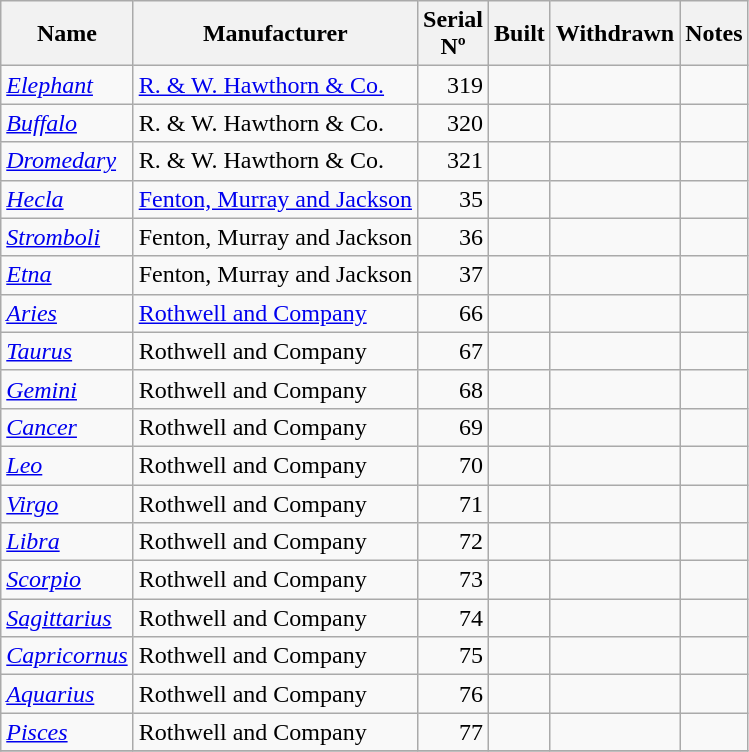<table class="wikitable sortable">
<tr>
<th scope="col">Name</th>
<th scope="col">Manufacturer</th>
<th scope="col">Serial<br>Nº</th>
<th scope="col">Built</th>
<th scope="col">Withdrawn</th>
<th scope="col" class="unsortable">Notes</th>
</tr>
<tr>
<td><em><a href='#'>Elephant</a></em></td>
<td><a href='#'>R. & W. Hawthorn & Co.</a></td>
<td align=right>319</td>
<td align=right></td>
<td align=right></td>
<td></td>
</tr>
<tr>
<td><em><a href='#'>Buffalo</a></em></td>
<td>R. & W. Hawthorn & Co.</td>
<td align=right>320</td>
<td align=right></td>
<td align=right></td>
<td></td>
</tr>
<tr>
<td><em><a href='#'>Dromedary</a></em></td>
<td>R. & W. Hawthorn & Co.</td>
<td align=right>321</td>
<td align=right></td>
<td align=right></td>
<td></td>
</tr>
<tr>
<td><em><a href='#'>Hecla</a></em></td>
<td><a href='#'>Fenton, Murray and Jackson</a></td>
<td align=right>35</td>
<td align=right></td>
<td align=right></td>
<td></td>
</tr>
<tr>
<td><em><a href='#'>Stromboli</a></em></td>
<td>Fenton, Murray and Jackson</td>
<td align=right>36</td>
<td align=right></td>
<td align=right></td>
<td></td>
</tr>
<tr>
<td><em><a href='#'>Etna</a></em></td>
<td>Fenton, Murray and Jackson</td>
<td align=right>37</td>
<td align=right></td>
<td align=right></td>
<td></td>
</tr>
<tr>
<td><em><a href='#'>Aries</a></em></td>
<td><a href='#'>Rothwell and Company</a></td>
<td align=right>66</td>
<td align=right></td>
<td align=right></td>
<td></td>
</tr>
<tr>
<td><em><a href='#'>Taurus</a></em></td>
<td>Rothwell and Company</td>
<td align=right>67</td>
<td align=right></td>
<td align=right></td>
<td></td>
</tr>
<tr>
<td><em><a href='#'>Gemini</a></em></td>
<td>Rothwell and Company</td>
<td align=right>68</td>
<td align=right></td>
<td align=right></td>
<td></td>
</tr>
<tr>
<td><em><a href='#'>Cancer</a></em></td>
<td>Rothwell and Company</td>
<td align=right>69</td>
<td align=right></td>
<td align=right></td>
<td></td>
</tr>
<tr>
<td><em><a href='#'>Leo</a></em></td>
<td>Rothwell and Company</td>
<td align=right>70</td>
<td align=right></td>
<td align=right></td>
<td></td>
</tr>
<tr>
<td><em><a href='#'>Virgo</a></em></td>
<td>Rothwell and Company</td>
<td align=right>71</td>
<td align=right></td>
<td align=right></td>
<td></td>
</tr>
<tr>
<td><em><a href='#'>Libra</a></em></td>
<td>Rothwell and Company</td>
<td align=right>72</td>
<td align=right></td>
<td align=right></td>
<td></td>
</tr>
<tr>
<td><em><a href='#'>Scorpio</a></em></td>
<td>Rothwell and Company</td>
<td align=right>73</td>
<td align=right></td>
<td align=right></td>
<td></td>
</tr>
<tr>
<td><em><a href='#'>Sagittarius</a></em></td>
<td>Rothwell and Company</td>
<td align=right>74</td>
<td align=right></td>
<td align=right></td>
<td></td>
</tr>
<tr>
<td><em><a href='#'>Capricornus</a></em></td>
<td>Rothwell and Company</td>
<td align=right>75</td>
<td align=right></td>
<td align=right></td>
<td></td>
</tr>
<tr>
<td><em><a href='#'>Aquarius</a></em></td>
<td>Rothwell and Company</td>
<td align=right>76</td>
<td align=right></td>
<td align=right></td>
<td></td>
</tr>
<tr>
<td><em><a href='#'>Pisces</a></em></td>
<td>Rothwell and Company</td>
<td align=right>77</td>
<td align=right></td>
<td align=right></td>
<td></td>
</tr>
<tr>
</tr>
</table>
